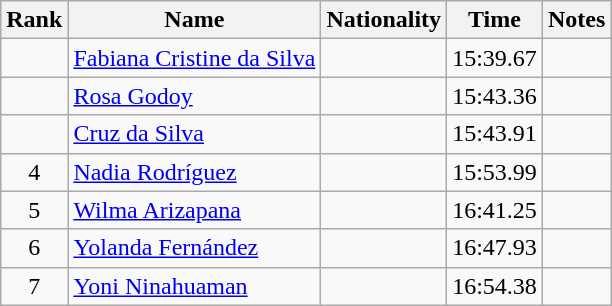<table class="wikitable sortable" style="text-align:center">
<tr>
<th>Rank</th>
<th>Name</th>
<th>Nationality</th>
<th>Time</th>
<th>Notes</th>
</tr>
<tr>
<td></td>
<td align=left><a href='#'>Fabiana Cristine da Silva</a></td>
<td align=left></td>
<td>15:39.67</td>
<td></td>
</tr>
<tr>
<td></td>
<td align=left><a href='#'>Rosa Godoy</a></td>
<td align=left></td>
<td>15:43.36</td>
<td></td>
</tr>
<tr>
<td></td>
<td align=left><a href='#'>Cruz da Silva</a></td>
<td align=left></td>
<td>15:43.91</td>
<td></td>
</tr>
<tr>
<td>4</td>
<td align=left><a href='#'>Nadia Rodríguez</a></td>
<td align=left></td>
<td>15:53.99</td>
<td></td>
</tr>
<tr>
<td>5</td>
<td align=left><a href='#'>Wilma Arizapana</a></td>
<td align=left></td>
<td>16:41.25</td>
<td></td>
</tr>
<tr>
<td>6</td>
<td align=left><a href='#'>Yolanda Fernández</a></td>
<td align=left></td>
<td>16:47.93</td>
<td></td>
</tr>
<tr>
<td>7</td>
<td align=left><a href='#'>Yoni Ninahuaman</a></td>
<td align=left></td>
<td>16:54.38</td>
<td></td>
</tr>
</table>
